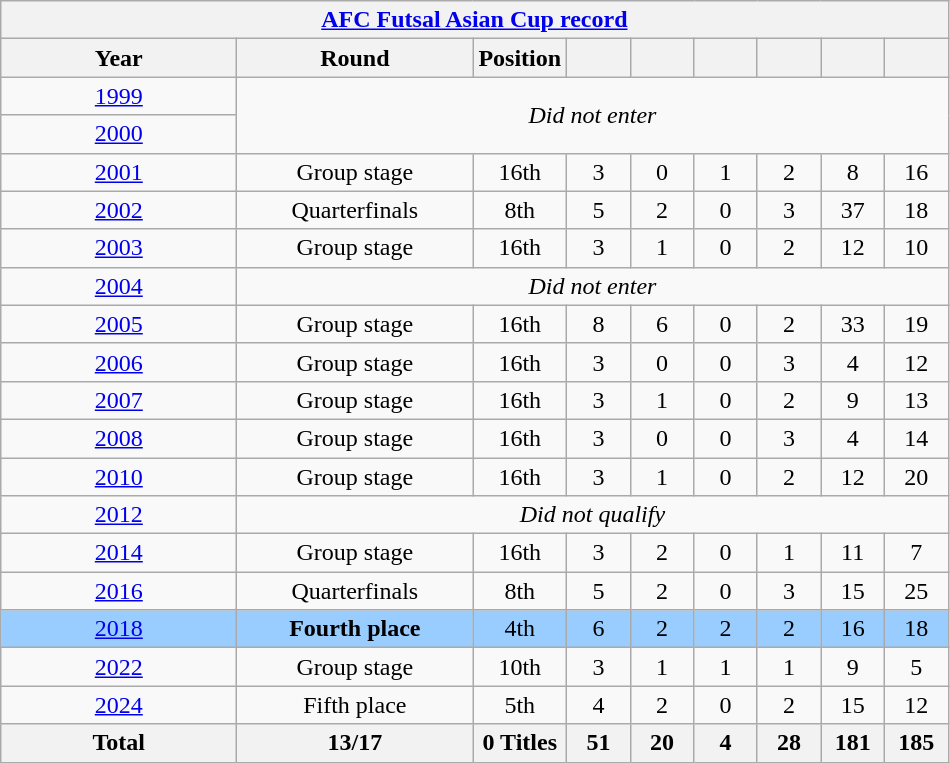<table class="wikitable" style="text-align: center;">
<tr>
<th colspan="9"><a href='#'>AFC Futsal Asian Cup record</a></th>
</tr>
<tr>
<th width=150>Year</th>
<th width=150>Round</th>
<th width=35>Position</th>
<th width=35></th>
<th width=35></th>
<th width=35></th>
<th width=35></th>
<th width=35></th>
<th width=35></th>
</tr>
<tr>
<td> <a href='#'>1999</a></td>
<td rowspan=2 colspan=8><em>Did not enter</em></td>
</tr>
<tr>
<td> <a href='#'>2000</a></td>
</tr>
<tr>
<td> <a href='#'>2001</a></td>
<td>Group stage</td>
<td>16th</td>
<td>3</td>
<td>0</td>
<td>1</td>
<td>2</td>
<td>8</td>
<td>16</td>
</tr>
<tr>
<td> <a href='#'>2002</a></td>
<td>Quarterfinals</td>
<td>8th</td>
<td>5</td>
<td>2</td>
<td>0</td>
<td>3</td>
<td>37</td>
<td>18</td>
</tr>
<tr>
<td> <a href='#'>2003</a></td>
<td>Group stage</td>
<td>16th</td>
<td>3</td>
<td>1</td>
<td>0</td>
<td>2</td>
<td>12</td>
<td>10</td>
</tr>
<tr>
<td> <a href='#'>2004</a></td>
<td rowspan=1 colspan=8><em>Did not enter</em></td>
</tr>
<tr>
<td> <a href='#'>2005</a></td>
<td>Group stage</td>
<td>16th</td>
<td>8</td>
<td>6</td>
<td>0</td>
<td>2</td>
<td>33</td>
<td>19</td>
</tr>
<tr>
<td> <a href='#'>2006</a></td>
<td>Group stage</td>
<td>16th</td>
<td>3</td>
<td>0</td>
<td>0</td>
<td>3</td>
<td>4</td>
<td>12</td>
</tr>
<tr>
<td> <a href='#'>2007</a></td>
<td>Group stage</td>
<td>16th</td>
<td>3</td>
<td>1</td>
<td>0</td>
<td>2</td>
<td>9</td>
<td>13</td>
</tr>
<tr>
<td> <a href='#'>2008</a></td>
<td>Group stage</td>
<td>16th</td>
<td>3</td>
<td>0</td>
<td>0</td>
<td>3</td>
<td>4</td>
<td>14</td>
</tr>
<tr>
<td> <a href='#'>2010</a></td>
<td>Group stage</td>
<td>16th</td>
<td>3</td>
<td>1</td>
<td>0</td>
<td>2</td>
<td>12</td>
<td>20</td>
</tr>
<tr>
<td> <a href='#'>2012</a></td>
<td rowspan=1 colspan=8><em>Did not qualify</em></td>
</tr>
<tr>
<td> <a href='#'>2014</a></td>
<td>Group stage</td>
<td>16th</td>
<td>3</td>
<td>2</td>
<td>0</td>
<td>1</td>
<td>11</td>
<td>7</td>
</tr>
<tr>
<td> <a href='#'>2016</a></td>
<td>Quarterfinals</td>
<td>8th</td>
<td>5</td>
<td>2</td>
<td>0</td>
<td>3</td>
<td>15</td>
<td>25</td>
</tr>
<tr style="background:#9acdff;">
<td> <a href='#'>2018</a></td>
<td><strong>Fourth place</strong></td>
<td>4th</td>
<td>6</td>
<td>2</td>
<td>2</td>
<td>2</td>
<td>16</td>
<td>18</td>
</tr>
<tr>
<td> <a href='#'>2022</a></td>
<td>Group stage</td>
<td>10th</td>
<td>3</td>
<td>1</td>
<td>1</td>
<td>1</td>
<td>9</td>
<td>5</td>
</tr>
<tr>
<td> <a href='#'>2024</a></td>
<td>Fifth place</td>
<td>5th</td>
<td>4</td>
<td>2</td>
<td>0</td>
<td>2</td>
<td>15</td>
<td>12</td>
</tr>
<tr>
<th><strong>Total</strong></th>
<th>13/17</th>
<th><strong>0 Titles</strong></th>
<th>51</th>
<th>20</th>
<th>4</th>
<th>28</th>
<th>181</th>
<th>185</th>
</tr>
</table>
